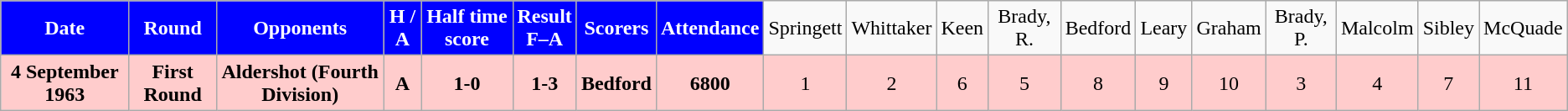<table class="wikitable" style="text-align:center">
<tr>
<th style="background:#0000FF; color:#FFFFFF; text-align:center;"><strong>Date</strong></th>
<th style="background:#0000FF; color:#FFFFFF; text-align:center;"><strong>Round</strong></th>
<th style="background:#0000FF; color:#FFFFFF; text-align:center;"><strong>Opponents</strong></th>
<th style="background:#0000FF; color:#FFFFFF; text-align:center;"><strong>H / A</strong></th>
<th style="background:#0000FF; color:#FFFFFF; text-align:center;"><strong>Half time score</strong></th>
<th style="background:#0000FF; color:#FFFFFF; text-align:center;"><strong>Result</strong><br><strong>F–A</strong></th>
<th style="background:#0000FF; color:#FFFFFF; text-align:center;"><strong>Scorers</strong></th>
<th style="background:#0000FF; color:#FFFFFF; text-align:center;"><strong>Attendance</strong></th>
<td>Springett</td>
<td>Whittaker</td>
<td>Keen</td>
<td>Brady, R.</td>
<td>Bedford</td>
<td>Leary</td>
<td>Graham</td>
<td>Brady, P.</td>
<td>Malcolm</td>
<td>Sibley</td>
<td>McQuade</td>
</tr>
<tr bgcolor="#ffcccc">
<td><strong>4 September 1963</strong></td>
<td><strong>First Round</strong></td>
<td><strong>Aldershot (Fourth Division)</strong></td>
<td><strong>A</strong></td>
<td><strong>1-0</strong></td>
<td><strong>1-3</strong></td>
<td><strong>Bedford</strong></td>
<td><strong>6800</strong></td>
<td>1</td>
<td>2</td>
<td>6</td>
<td>5</td>
<td>8</td>
<td>9</td>
<td>10</td>
<td>3</td>
<td>4</td>
<td>7</td>
<td>11</td>
</tr>
</table>
